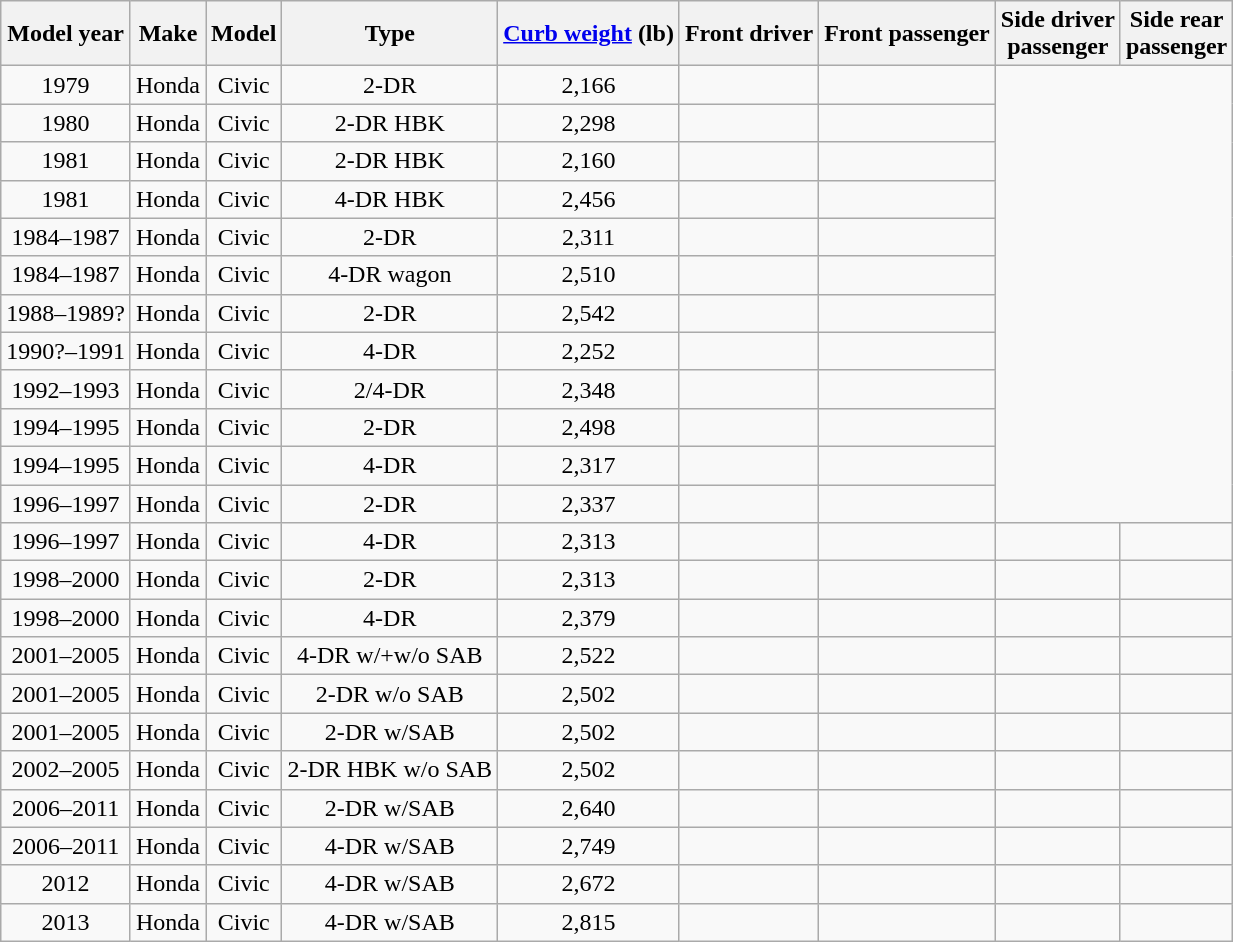<table class="wikitable collapsible collapsed">
<tr style="white-space:nowrap;">
<th>Model year</th>
<th>Make</th>
<th>Model</th>
<th>Type</th>
<th><a href='#'>Curb weight</a> (lb)</th>
<th>Front driver</th>
<th>Front passenger</th>
<th>Side driver<br>passenger</th>
<th>Side rear<br>passenger</th>
</tr>
<tr>
<td style="text-align:center;">1979</td>
<td style="text-align:center;">Honda</td>
<td style="text-align:center;">Civic</td>
<td style="text-align:center;">2-DR</td>
<td style="text-align:center;">2,166</td>
<td style="text-align:center;"></td>
<td style="text-align:center;"></td>
</tr>
<tr>
<td style="text-align:center;">1980</td>
<td style="text-align:center;">Honda</td>
<td style="text-align:center;">Civic</td>
<td style="text-align:center;">2-DR HBK</td>
<td style="text-align:center;">2,298</td>
<td style="text-align:center;"></td>
<td style="text-align:center;"></td>
</tr>
<tr>
<td style="text-align:center;">1981</td>
<td style="text-align:center;">Honda</td>
<td style="text-align:center;">Civic</td>
<td style="text-align:center;">2-DR HBK</td>
<td style="text-align:center;">2,160</td>
<td style="text-align:center;"></td>
<td style="text-align:center;"></td>
</tr>
<tr>
<td style="text-align:center;">1981</td>
<td style="text-align:center;">Honda</td>
<td style="text-align:center;">Civic</td>
<td style="text-align:center;">4-DR HBK</td>
<td style="text-align:center;">2,456</td>
<td style="text-align:center;"></td>
<td style="text-align:center;"></td>
</tr>
<tr>
<td style="text-align:center;">1984–1987</td>
<td style="text-align:center;">Honda</td>
<td style="text-align:center;">Civic</td>
<td style="text-align:center;">2-DR</td>
<td style="text-align:center;">2,311</td>
<td style="text-align:center;"></td>
<td style="text-align:center;"></td>
</tr>
<tr>
<td style="text-align:center;">1984–1987</td>
<td style="text-align:center;">Honda</td>
<td style="text-align:center;">Civic</td>
<td style="text-align:center;">4-DR wagon</td>
<td style="text-align:center;">2,510</td>
<td style="text-align:center;"></td>
<td style="text-align:center;"></td>
</tr>
<tr>
<td style="text-align:center;">1988–1989?</td>
<td style="text-align:center;">Honda</td>
<td style="text-align:center;">Civic</td>
<td style="text-align:center;">2-DR</td>
<td style="text-align:center;">2,542</td>
<td style="text-align:center;"></td>
<td style="text-align:center;"></td>
</tr>
<tr>
<td style="text-align:center;">1990?–1991</td>
<td style="text-align:center;">Honda</td>
<td style="text-align:center;">Civic</td>
<td style="text-align:center;">4-DR</td>
<td style="text-align:center;">2,252</td>
<td style="text-align:center;"></td>
<td style="text-align:center;"></td>
</tr>
<tr>
<td style="text-align:center;">1992–1993</td>
<td style="text-align:center;">Honda</td>
<td style="text-align:center;">Civic</td>
<td style="text-align:center;">2/4-DR</td>
<td style="text-align:center;">2,348</td>
<td style="text-align:center;"></td>
<td style="text-align:center;"></td>
</tr>
<tr>
<td style="text-align:center;">1994–1995</td>
<td style="text-align:center;">Honda</td>
<td style="text-align:center;">Civic</td>
<td style="text-align:center;">2-DR</td>
<td style="text-align:center;">2,498</td>
<td style="text-align:center;"></td>
<td style="text-align:center;"></td>
</tr>
<tr>
<td style="text-align:center;">1994–1995</td>
<td style="text-align:center;">Honda</td>
<td style="text-align:center;">Civic</td>
<td style="text-align:center;">4-DR</td>
<td style="text-align:center;">2,317</td>
<td style="text-align:center;"></td>
<td style="text-align:center;"></td>
</tr>
<tr>
<td style="text-align:center;">1996–1997</td>
<td style="text-align:center;">Honda</td>
<td style="text-align:center;">Civic</td>
<td style="text-align:center;">2-DR</td>
<td style="text-align:center;">2,337</td>
<td style="text-align:center;"></td>
<td style="text-align:center;"></td>
</tr>
<tr>
<td style="text-align:center;">1996–1997</td>
<td style="text-align:center;">Honda</td>
<td style="text-align:center;">Civic</td>
<td style="text-align:center;">4-DR</td>
<td style="text-align:center;">2,313</td>
<td style="text-align:center;"></td>
<td style="text-align:center;"></td>
<td style="text-align:center;"></td>
<td style="text-align:center;"></td>
</tr>
<tr>
<td style="text-align:center;">1998–2000</td>
<td style="text-align:center;">Honda</td>
<td style="text-align:center;">Civic</td>
<td style="text-align:center;">2-DR</td>
<td style="text-align:center;">2,313</td>
<td style="text-align:center;"></td>
<td style="text-align:center;"></td>
<td style="text-align:center;"></td>
<td style="text-align:center;"></td>
</tr>
<tr>
<td style="text-align:center;">1998–2000</td>
<td style="text-align:center;">Honda</td>
<td style="text-align:center;">Civic</td>
<td style="text-align:center;">4-DR</td>
<td style="text-align:center;">2,379</td>
<td style="text-align:center;"></td>
<td style="text-align:center;"></td>
<td style="text-align:center;"></td>
<td style="text-align:center;"></td>
</tr>
<tr>
<td style="text-align:center;">2001–2005</td>
<td style="text-align:center;">Honda</td>
<td style="text-align:center;">Civic</td>
<td style="text-align:center;">4-DR w/+w/o SAB</td>
<td style="text-align:center;">2,522</td>
<td style="text-align:center;"></td>
<td style="text-align:center;"></td>
<td style="text-align:center;"></td>
<td style="text-align:center;"></td>
</tr>
<tr>
<td style="text-align:center;">2001–2005</td>
<td style="text-align:center;">Honda</td>
<td style="text-align:center;">Civic</td>
<td style="text-align:center;">2-DR w/o SAB</td>
<td style="text-align:center;">2,502</td>
<td style="text-align:center;"></td>
<td style="text-align:center;"></td>
<td style="text-align:center;"></td>
<td style="text-align:center;"></td>
</tr>
<tr>
<td style="text-align:center;">2001–2005</td>
<td style="text-align:center;">Honda</td>
<td style="text-align:center;">Civic</td>
<td style="text-align:center;">2-DR w/SAB</td>
<td style="text-align:center;">2,502</td>
<td style="text-align:center;"></td>
<td style="text-align:center;"></td>
<td style="text-align:center;"></td>
<td style="text-align:center;"></td>
</tr>
<tr>
<td style="text-align:center;">2002–2005</td>
<td style="text-align:center;">Honda</td>
<td style="text-align:center;">Civic</td>
<td style="text-align:center;">2-DR HBK w/o SAB</td>
<td style="text-align:center;">2,502</td>
<td style="text-align:center;"></td>
<td style="text-align:center;"></td>
<td style="text-align:center;"></td>
<td style="text-align:center;"></td>
</tr>
<tr>
<td style="text-align:center;">2006–2011</td>
<td style="text-align:center;">Honda</td>
<td style="text-align:center;">Civic</td>
<td style="text-align:center;">2-DR w/SAB</td>
<td style="text-align:center;">2,640</td>
<td style="text-align:center;"></td>
<td style="text-align:center;"></td>
<td style="text-align:center;"></td>
<td style="text-align:center;"></td>
</tr>
<tr>
<td style="text-align:center;">2006–2011</td>
<td style="text-align:center;">Honda</td>
<td style="text-align:center;">Civic</td>
<td style="text-align:center;">4-DR w/SAB</td>
<td style="text-align:center;">2,749</td>
<td style="text-align:center;"></td>
<td style="text-align:center;"></td>
<td style="text-align:center;"></td>
<td style="text-align:center;"></td>
</tr>
<tr>
<td style="text-align:center;">2012</td>
<td style="text-align:center;">Honda</td>
<td style="text-align:center;">Civic</td>
<td style="text-align:center;">4-DR w/SAB</td>
<td style="text-align:center;">2,672</td>
<td style="text-align:center;"></td>
<td style="text-align:center;"></td>
<td style="text-align:center;"></td>
<td style="text-align:center;"></td>
</tr>
<tr>
<td style="text-align:center;">2013</td>
<td style="text-align:center;">Honda</td>
<td style="text-align:center;">Civic</td>
<td style="text-align:center;">4-DR w/SAB</td>
<td style="text-align:center;">2,815</td>
<td style="text-align:center;"></td>
<td style="text-align:center;"></td>
<td style="text-align:center;"></td>
<td style="text-align:center;"></td>
</tr>
</table>
